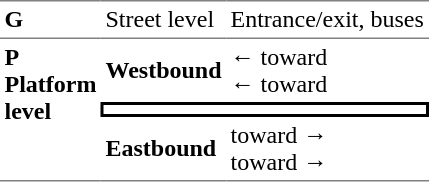<table table border=0 cellspacing=0 cellpadding=3>
<tr>
<td style="border-top:solid 1px gray" width=50 valign=top><strong>G</strong></td>
<td style="border-top:solid 1px gray" valign=top>Street level</td>
<td style="border-top:solid 1px gray" valign=top>Entrance/exit, buses</td>
</tr>
<tr>
<td style="border-top:solid 1px gray;border-bottom:solid 1px gray" width=50 rowspan=3 valign=top><strong>P <br>Platform level</strong></td>
<td style="border-top:solid 1px gray"><strong>Westbound</strong></td>
<td style="border-top:solid 1px gray">←  toward  <br>←  toward  </td>
</tr>
<tr>
<td style="border-top:solid 2px black;border-right:solid 2px black;border-left:solid 2px black;border-bottom:solid 2px black;text-align:center" colspan=2></td>
</tr>
<tr>
<td style="border-bottom:solid 1px gray"><strong>Eastbound</strong></td>
<td style="border-bottom:solid 1px gray">  toward   →<br>  toward   →</td>
</tr>
</table>
